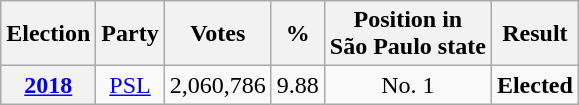<table class="wikitable" style="text-align: center;">
<tr>
<th>Election</th>
<th>Party</th>
<th>Votes</th>
<th>%</th>
<th>Position in <br>São Paulo state</th>
<th>Result</th>
</tr>
<tr>
<th><a href='#'>2018</a></th>
<td><a href='#'>PSL</a></td>
<td>2,060,786</td>
<td>9.88</td>
<td>No. 1</td>
<td><strong>Elected</strong></td>
</tr>
</table>
